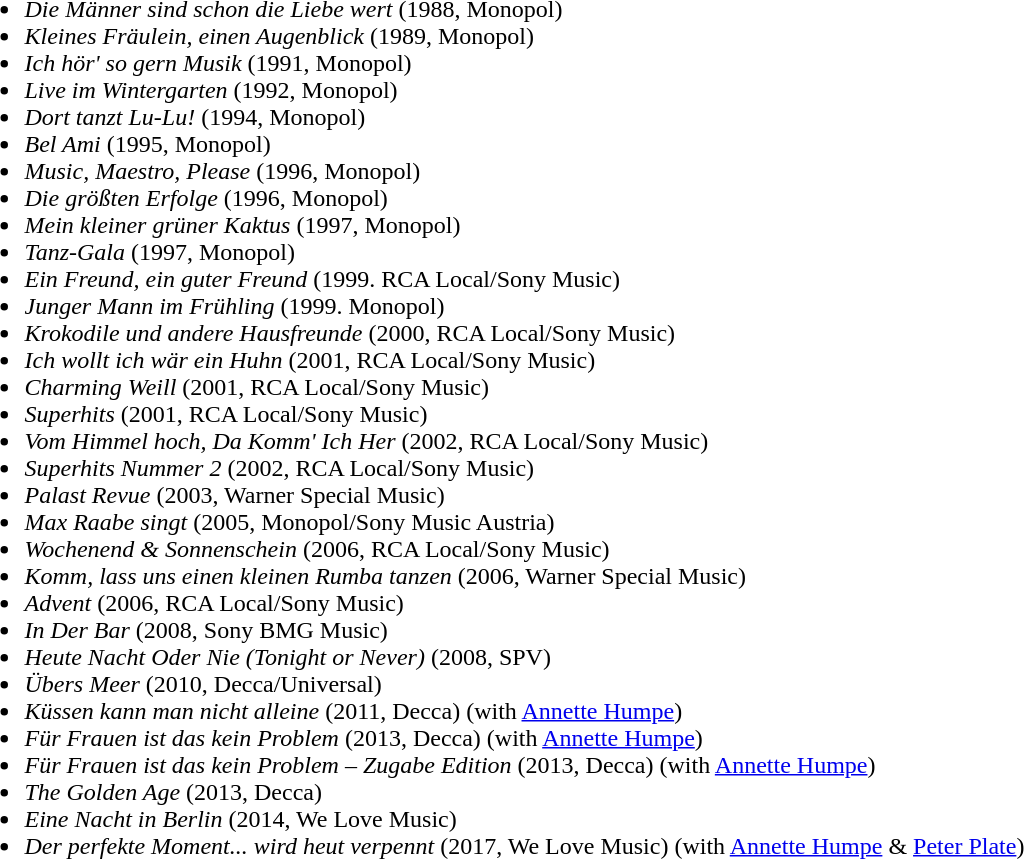<table>
<tr>
<td valign="top"><br><ul><li><em>Die Männer sind schon die Liebe wert</em> (1988, Monopol)</li><li><em>Kleines Fräulein, einen Augenblick</em> (1989, Monopol)</li><li><em>Ich hör' so gern Musik</em> (1991, Monopol)</li><li><em>Live im Wintergarten</em> (1992, Monopol)</li><li><em>Dort tanzt Lu-Lu!</em> (1994, Monopol)</li><li><em>Bel Ami</em> (1995, Monopol)</li><li><em>Music, Maestro, Please</em> (1996, Monopol)</li><li><em>Die größten Erfolge</em> (1996, Monopol)</li><li><em>Mein kleiner grüner Kaktus</em> (1997, Monopol)</li><li><em>Tanz-Gala</em> (1997, Monopol)</li><li><em>Ein Freund, ein guter Freund</em> (1999. RCA Local/Sony Music)</li><li><em>Junger Mann im Frühling</em> (1999. Monopol)</li><li><em>Krokodile und andere Hausfreunde</em> (2000, RCA Local/Sony Music)</li><li><em>Ich wollt ich wär ein Huhn</em> (2001, RCA Local/Sony Music)</li><li><em>Charming Weill</em> (2001, RCA Local/Sony Music)</li><li><em>Superhits</em> (2001, RCA Local/Sony Music)</li><li><em>Vom Himmel hoch, Da Komm' Ich Her</em> (2002, RCA Local/Sony Music)</li><li><em>Superhits Nummer 2</em> (2002, RCA Local/Sony Music)</li><li><em>Palast Revue</em> (2003, Warner Special Music)</li><li><em>Max Raabe singt</em> (2005, Monopol/Sony Music Austria)</li><li><em>Wochenend & Sonnenschein</em> (2006, RCA Local/Sony Music)</li><li><em>Komm, lass uns einen kleinen Rumba tanzen</em> (2006, Warner Special Music)</li><li><em>Advent</em> (2006, RCA Local/Sony Music)</li><li><em>In Der Bar</em> (2008, Sony BMG Music)</li><li><em>Heute Nacht Oder Nie (Tonight or Never)</em> (2008, SPV)</li><li><em>Übers Meer</em> (2010, Decca/Universal)</li><li><em>Küssen kann man nicht alleine</em> (2011, Decca) (with <a href='#'>Annette Humpe</a>)</li><li><em>Für Frauen ist das kein Problem</em> (2013, Decca) (with <a href='#'>Annette Humpe</a>)</li><li><em>Für Frauen ist das kein Problem – Zugabe Edition</em> (2013, Decca) (with <a href='#'>Annette Humpe</a>)</li><li><em>The Golden Age</em> (2013, Decca)</li><li><em>Eine Nacht in Berlin</em> (2014, We Love Music)</li><li><em>Der perfekte Moment... wird heut verpennt</em> (2017, We Love Music) (with <a href='#'>Annette Humpe</a> & <a href='#'>Peter Plate</a>)</li></ul></td>
</tr>
</table>
